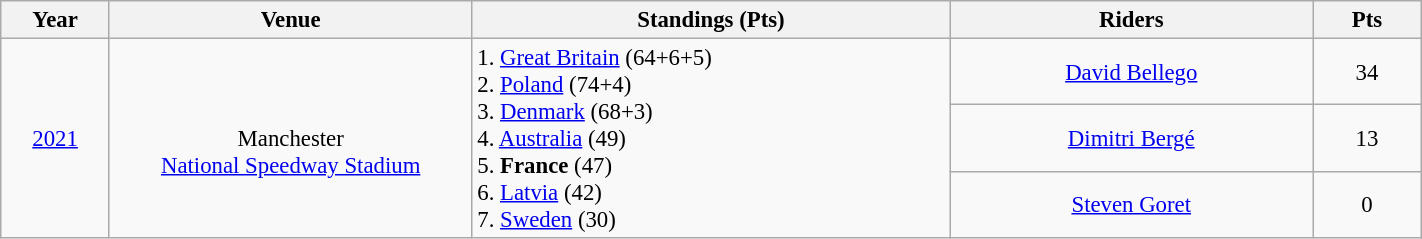<table class="wikitable"   style="font-size: 95%; width: 75%; text-align: center;">
<tr>
<th width=40>Year</th>
<th width=150>Venue</th>
<th width=200>Standings (Pts)</th>
<th width=150>Riders</th>
<th width=40>Pts</th>
</tr>
<tr>
<td rowspan="4"><a href='#'>2021</a></td>
<td rowspan="4"><br>Manchester<br><a href='#'>National Speedway Stadium</a></td>
<td rowspan="4" style="text-align: left;">1.  <a href='#'>Great Britain</a> (64+6+5)<br>2.  <a href='#'>Poland</a> (74+4)<br>3.  <a href='#'>Denmark</a> (68+3)<br>4.  <a href='#'>Australia</a> (49)<br>5.  <strong>France</strong> (47)<br>6.  <a href='#'>Latvia</a> (42)<br>7.  <a href='#'>Sweden</a> (30)</td>
<td><a href='#'>David Bellego</a></td>
<td>34</td>
</tr>
<tr>
<td><a href='#'>Dimitri Bergé</a></td>
<td>13</td>
</tr>
<tr>
<td><a href='#'>Steven Goret</a></td>
<td>0</td>
</tr>
</table>
